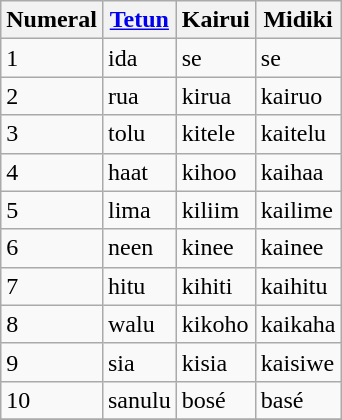<table class="wikitable">
<tr>
<th>Numeral</th>
<th><a href='#'>Tetun</a></th>
<th>Kairui</th>
<th>Midiki</th>
</tr>
<tr>
<td>1</td>
<td>ida</td>
<td>se</td>
<td>se</td>
</tr>
<tr>
<td>2</td>
<td>rua</td>
<td>kirua</td>
<td>kairuo</td>
</tr>
<tr>
<td>3</td>
<td>tolu</td>
<td>kitele</td>
<td>kaitelu</td>
</tr>
<tr>
<td>4</td>
<td>haat</td>
<td>kihoo</td>
<td>kaihaa</td>
</tr>
<tr>
<td>5</td>
<td>lima</td>
<td>kiliim</td>
<td>kailime</td>
</tr>
<tr>
<td>6</td>
<td>neen</td>
<td>kinee</td>
<td>kainee</td>
</tr>
<tr>
<td>7</td>
<td>hitu</td>
<td>kihiti</td>
<td>kaihitu</td>
</tr>
<tr>
<td>8</td>
<td>walu</td>
<td>kikoho</td>
<td>kaikaha</td>
</tr>
<tr>
<td>9</td>
<td>sia</td>
<td>kisia</td>
<td>kaisiwe</td>
</tr>
<tr>
<td>10</td>
<td>sanulu</td>
<td>bosé</td>
<td>basé</td>
</tr>
<tr>
</tr>
</table>
